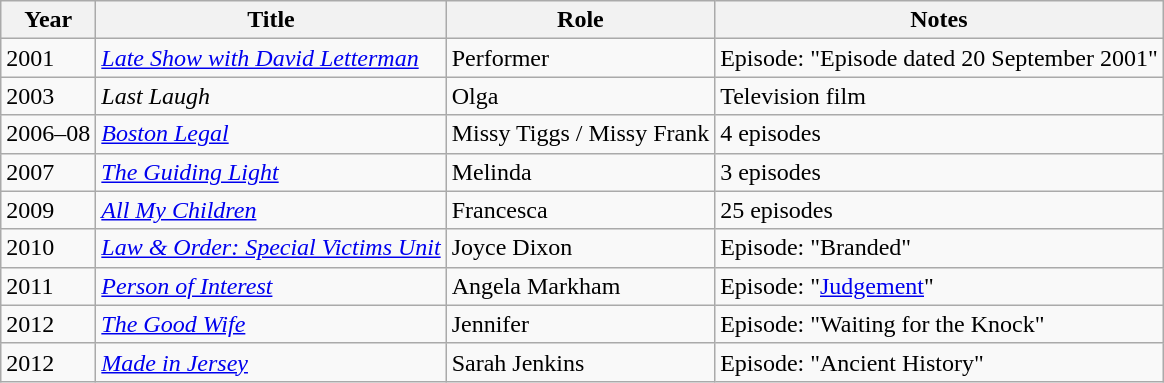<table class="wikitable">
<tr>
<th>Year</th>
<th>Title</th>
<th>Role</th>
<th>Notes</th>
</tr>
<tr>
<td>2001</td>
<td><em><a href='#'>Late Show with David Letterman</a></em></td>
<td>Performer</td>
<td>Episode: "Episode dated 20 September 2001"</td>
</tr>
<tr>
<td>2003</td>
<td><em>Last Laugh</em></td>
<td>Olga</td>
<td>Television film</td>
</tr>
<tr>
<td>2006–08</td>
<td><em><a href='#'>Boston Legal</a></em></td>
<td>Missy Tiggs / Missy Frank</td>
<td>4 episodes</td>
</tr>
<tr>
<td>2007</td>
<td><em><a href='#'>The Guiding Light</a></em></td>
<td>Melinda</td>
<td>3 episodes</td>
</tr>
<tr>
<td>2009</td>
<td><em><a href='#'>All My Children</a></em></td>
<td>Francesca</td>
<td>25 episodes</td>
</tr>
<tr>
<td>2010</td>
<td><em><a href='#'>Law & Order: Special Victims Unit</a></em></td>
<td>Joyce Dixon</td>
<td>Episode: "Branded"</td>
</tr>
<tr>
<td>2011</td>
<td><em><a href='#'>Person of Interest</a></em></td>
<td>Angela Markham</td>
<td>Episode: "<a href='#'>Judgement</a>"</td>
</tr>
<tr>
<td>2012</td>
<td><em><a href='#'>The Good Wife</a></em></td>
<td>Jennifer</td>
<td>Episode: "Waiting for the Knock"</td>
</tr>
<tr>
<td>2012</td>
<td><em><a href='#'>Made in Jersey</a></em></td>
<td>Sarah Jenkins</td>
<td>Episode: "Ancient History"</td>
</tr>
</table>
